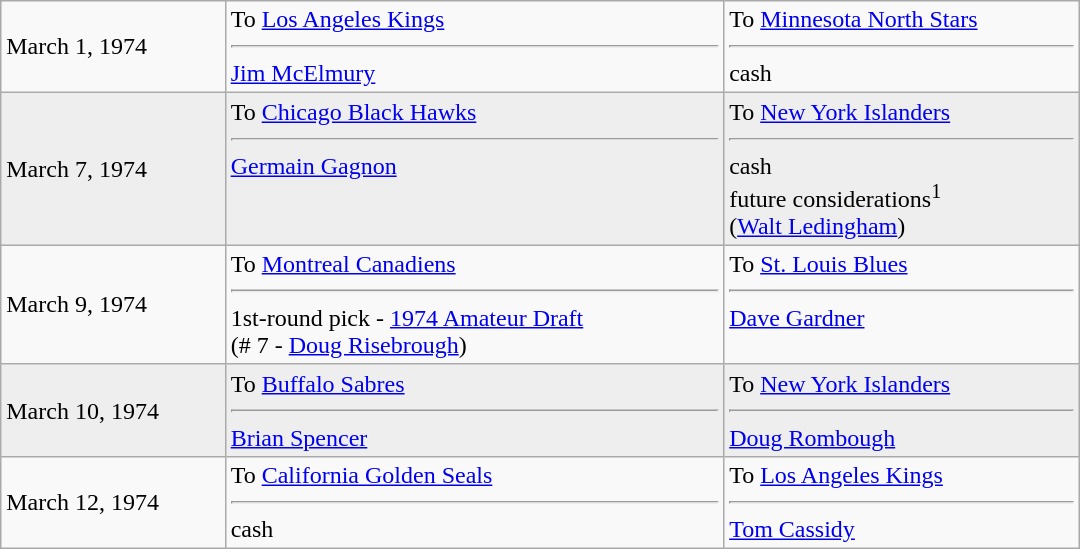<table cellspacing=0 class="wikitable" style="border:1px solid #999999; width:720px;">
<tr>
<td>March 1, 1974</td>
<td valign="top">To <a href='#'>Los Angeles Kings</a><hr><a href='#'>Jim McElmury</a></td>
<td valign="top">To <a href='#'>Minnesota North Stars</a><hr>cash</td>
</tr>
<tr bgcolor="#eeeeee">
<td>March 7, 1974</td>
<td valign="top">To <a href='#'>Chicago Black Hawks</a><hr><a href='#'>Germain Gagnon</a></td>
<td valign="top">To <a href='#'>New York Islanders</a><hr>cash<br>future considerations<sup>1</sup><br>(<a href='#'>Walt Ledingham</a>)</td>
</tr>
<tr>
<td>March 9, 1974</td>
<td valign="top">To <a href='#'>Montreal Canadiens</a><hr>1st-round pick - <a href='#'>1974 Amateur Draft</a><br>(# 7 - <a href='#'>Doug Risebrough</a>)</td>
<td valign="top">To <a href='#'>St. Louis Blues</a><hr><a href='#'>Dave Gardner</a></td>
</tr>
<tr bgcolor="#eeeeee">
<td>March 10, 1974</td>
<td valign="top">To <a href='#'>Buffalo Sabres</a><hr><a href='#'>Brian Spencer</a></td>
<td valign="top">To <a href='#'>New York Islanders</a><hr><a href='#'>Doug Rombough</a></td>
</tr>
<tr>
<td>March 12, 1974</td>
<td valign="top">To <a href='#'>California Golden Seals</a><hr>cash</td>
<td valign="top">To <a href='#'>Los Angeles Kings</a><hr><a href='#'>Tom Cassidy</a></td>
</tr>
</table>
